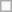<table class="wikitable">
<tr>
<td></td>
</tr>
</table>
